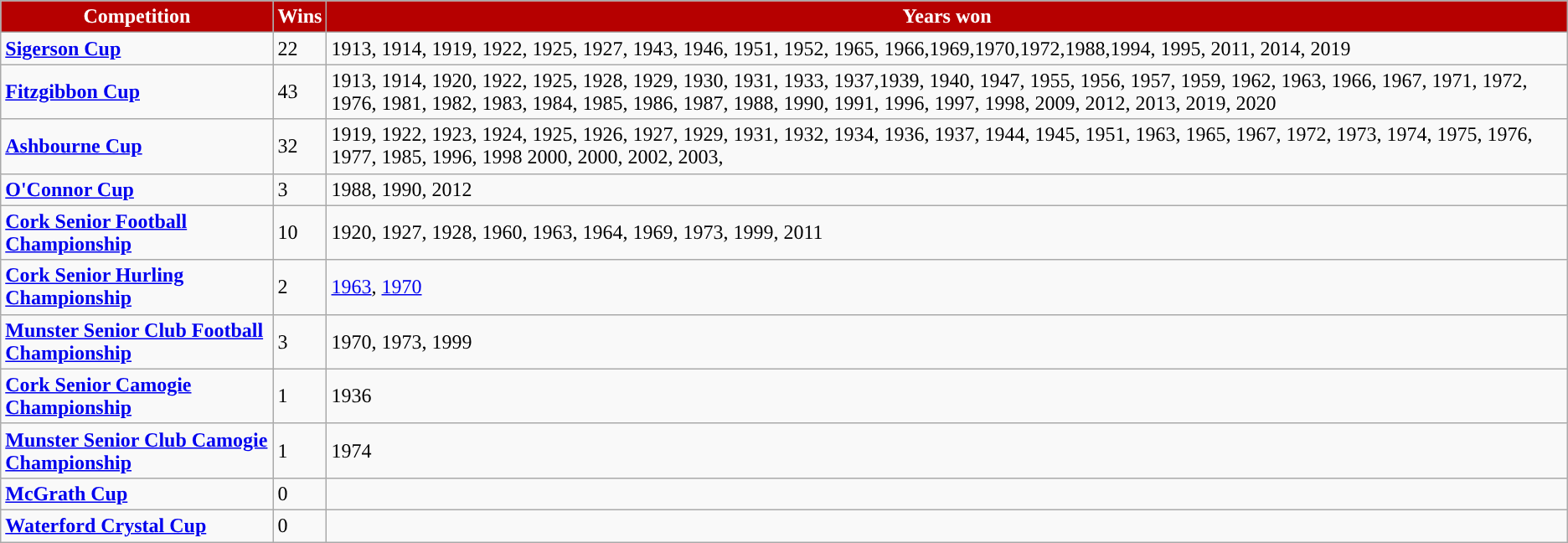<table class="wikitable" border="1">
<tr>
<th style="background:#B60000;color:white">Competition</th>
<th style="background:#B60000;color:white">Wins</th>
<th style="background:#B60000;color:white">Years won</th>
</tr>
<tr>
<td><strong><a href='#'>Sigerson Cup</a></strong></td>
<td>22</td>
<td>1913, 1914, 1919, 1922, 1925, 1927, 1943, 1946, 1951, 1952, 1965, 1966,1969,1970,1972,1988,1994, 1995, 2011, 2014, 2019</td>
</tr>
<tr>
<td><strong><a href='#'>Fitzgibbon Cup</a></strong></td>
<td>43</td>
<td>1913, 1914, 1920, 1922, 1925, 1928, 1929, 1930, 1931, 1933, 1937,1939, 1940, 1947, 1955, 1956, 1957, 1959, 1962, 1963, 1966, 1967, 1971, 1972, 1976, 1981, 1982, 1983, 1984, 1985, 1986, 1987, 1988, 1990, 1991, 1996, 1997, 1998, 2009, 2012, 2013, 2019, 2020</td>
</tr>
<tr>
<td><strong><a href='#'>Ashbourne Cup</a></strong></td>
<td>32</td>
<td>1919, 1922, 1923, 1924, 1925, 1926, 1927, 1929, 1931, 1932, 1934, 1936, 1937, 1944, 1945, 1951, 1963, 1965, 1967, 1972, 1973, 1974, 1975, 1976, 1977, 1985, 1996, 1998 2000, 2000, 2002,  2003,</td>
</tr>
<tr>
<td><strong><a href='#'>O'Connor Cup</a></strong></td>
<td>3</td>
<td>1988, 1990, 2012 </td>
</tr>
<tr Winning Captains>
<td><strong><a href='#'>Cork Senior Football Championship</a></strong></td>
<td>10</td>
<td>1920, 1927, 1928, 1960, 1963, 1964, 1969, 1973, 1999, 2011</td>
</tr>
<tr>
<td><strong><a href='#'>Cork Senior Hurling Championship</a></strong></td>
<td>2</td>
<td><a href='#'>1963</a>, <a href='#'>1970</a></td>
</tr>
<tr>
<td><strong><a href='#'>Munster Senior Club Football Championship</a></strong></td>
<td>3</td>
<td>1970, 1973, 1999</td>
</tr>
<tr>
<td><strong><a href='#'>Cork Senior Camogie Championship</a></strong></td>
<td>1</td>
<td>1936</td>
</tr>
<tr>
<td><strong><a href='#'>Munster Senior Club Camogie Championship</a></strong></td>
<td>1</td>
<td>1974</td>
</tr>
<tr>
<td><strong><a href='#'>McGrath Cup</a></strong></td>
<td>0</td>
<td></td>
</tr>
<tr>
<td><strong><a href='#'>Waterford Crystal Cup</a></strong></td>
<td>0</td>
<td></td>
</tr>
</table>
